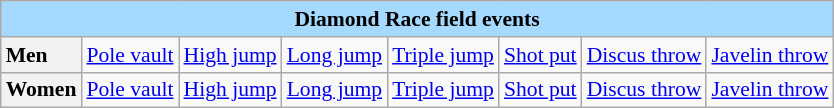<table class=wikitable style="font-size:90%; margin: 1em auto 1em auto">
<tr>
<td align="center" bgcolor="#a5d9ff" colspan="8"><strong>Diamond Race field events</strong></td>
</tr>
<tr>
<td bgcolor="#f2f2f2"><strong>Men</strong></td>
<td><a href='#'>Pole vault</a></td>
<td><a href='#'>High jump</a></td>
<td><a href='#'>Long jump</a></td>
<td><a href='#'>Triple jump</a></td>
<td><a href='#'>Shot put</a></td>
<td><a href='#'>Discus throw</a></td>
<td><a href='#'>Javelin throw</a></td>
</tr>
<tr>
<td bgcolor="#f2f2f2"><strong>Women</strong></td>
<td><a href='#'>Pole vault</a></td>
<td><a href='#'>High jump</a></td>
<td><a href='#'>Long jump</a></td>
<td><a href='#'>Triple jump</a></td>
<td><a href='#'>Shot put</a></td>
<td><a href='#'>Discus throw</a></td>
<td><a href='#'>Javelin throw</a></td>
</tr>
</table>
